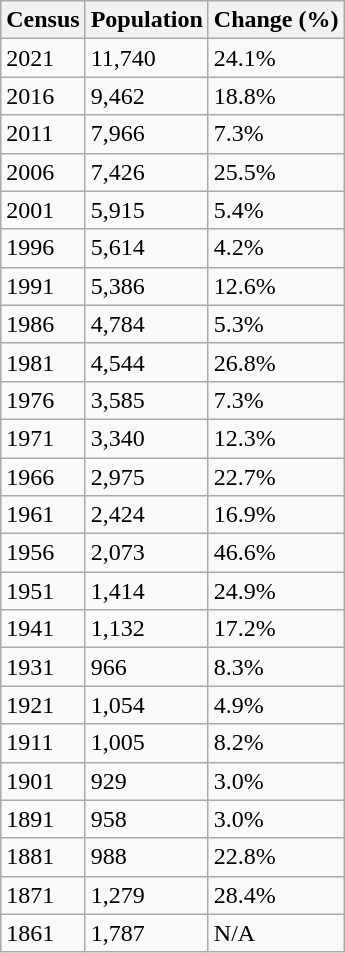<table class="wikitable">
<tr>
<th>Census</th>
<th>Population</th>
<th>Change (%)</th>
</tr>
<tr>
<td>2021</td>
<td>11,740</td>
<td> 24.1%</td>
</tr>
<tr>
<td>2016</td>
<td>9,462</td>
<td> 18.8%</td>
</tr>
<tr>
<td>2011</td>
<td>7,966</td>
<td> 7.3%</td>
</tr>
<tr>
<td>2006</td>
<td>7,426</td>
<td> 25.5%</td>
</tr>
<tr>
<td>2001</td>
<td>5,915</td>
<td> 5.4%</td>
</tr>
<tr>
<td>1996</td>
<td>5,614</td>
<td> 4.2%</td>
</tr>
<tr>
<td>1991</td>
<td>5,386</td>
<td> 12.6%</td>
</tr>
<tr>
<td>1986</td>
<td>4,784</td>
<td> 5.3%</td>
</tr>
<tr>
<td>1981</td>
<td>4,544</td>
<td> 26.8%</td>
</tr>
<tr>
<td>1976</td>
<td>3,585</td>
<td> 7.3%</td>
</tr>
<tr>
<td>1971</td>
<td>3,340</td>
<td> 12.3%</td>
</tr>
<tr>
<td>1966</td>
<td>2,975</td>
<td> 22.7%</td>
</tr>
<tr>
<td>1961</td>
<td>2,424</td>
<td> 16.9%</td>
</tr>
<tr>
<td>1956</td>
<td>2,073</td>
<td> 46.6%</td>
</tr>
<tr>
<td>1951</td>
<td>1,414</td>
<td> 24.9%</td>
</tr>
<tr>
<td>1941</td>
<td>1,132</td>
<td> 17.2%</td>
</tr>
<tr>
<td>1931</td>
<td>966</td>
<td> 8.3%</td>
</tr>
<tr>
<td>1921</td>
<td>1,054</td>
<td> 4.9%</td>
</tr>
<tr>
<td>1911</td>
<td>1,005</td>
<td> 8.2%</td>
</tr>
<tr>
<td>1901</td>
<td>929</td>
<td> 3.0%</td>
</tr>
<tr>
<td>1891</td>
<td>958</td>
<td> 3.0%</td>
</tr>
<tr>
<td>1881</td>
<td>988</td>
<td> 22.8%</td>
</tr>
<tr>
<td>1871</td>
<td>1,279</td>
<td> 28.4%</td>
</tr>
<tr>
<td>1861</td>
<td>1,787</td>
<td>N/A</td>
</tr>
</table>
